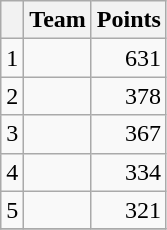<table class="wikitable">
<tr>
<th></th>
<th>Team</th>
<th>Points</th>
</tr>
<tr>
<td style="text-align:center;">1</td>
<td></td>
<td align="right">631</td>
</tr>
<tr>
<td style="text-align:center;">2</td>
<td></td>
<td align="right">378</td>
</tr>
<tr>
<td style="text-align:center;">3</td>
<td></td>
<td align="right">367</td>
</tr>
<tr>
<td style="text-align:center;">4</td>
<td></td>
<td align="right">334</td>
</tr>
<tr>
<td style="text-align:center;">5</td>
<td></td>
<td align="right">321</td>
</tr>
<tr>
</tr>
</table>
